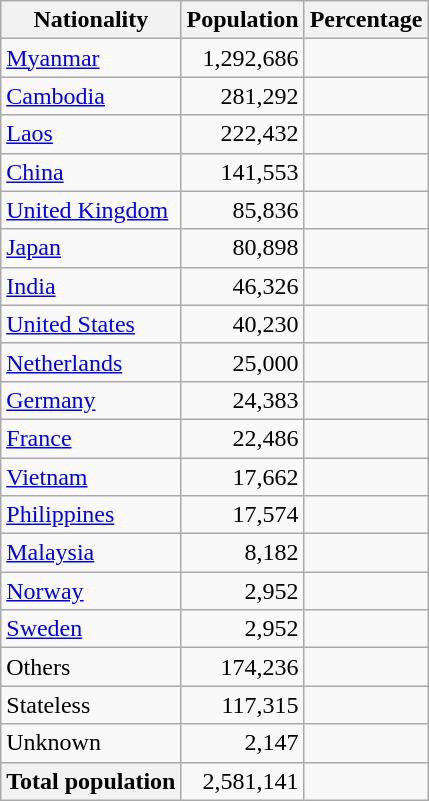<table class="wikitable sortable">
<tr>
<th>Nationality</th>
<th>Population</th>
<th>Percentage</th>
</tr>
<tr>
<td> <a href='#'>Myanmar</a></td>
<td style="text-align: right;">1,292,686</td>
<td></td>
</tr>
<tr>
<td> <a href='#'>Cambodia</a></td>
<td style="text-align: right;">281,292</td>
<td></td>
</tr>
<tr>
<td> <a href='#'>Laos</a></td>
<td style="text-align: right;">222,432</td>
<td></td>
</tr>
<tr>
<td> <a href='#'>China</a></td>
<td style="text-align: right;">141,553</td>
<td></td>
</tr>
<tr>
<td> <a href='#'>United Kingdom</a></td>
<td style="text-align: right;">85,836</td>
<td></td>
</tr>
<tr>
<td> <a href='#'>Japan</a></td>
<td style="text-align: right;">80,898</td>
<td></td>
</tr>
<tr>
<td> <a href='#'>India</a></td>
<td style="text-align: right;">46,326</td>
<td></td>
</tr>
<tr>
<td> <a href='#'>United States</a></td>
<td style="text-align: right;">40,230</td>
<td></td>
</tr>
<tr>
<td> <a href='#'>Netherlands</a></td>
<td style="text-align: right;">25,000</td>
<td></td>
</tr>
<tr>
<td> <a href='#'>Germany</a></td>
<td style="text-align: right;">24,383</td>
<td></td>
</tr>
<tr>
<td> <a href='#'>France</a></td>
<td style="text-align: right;">22,486</td>
<td></td>
</tr>
<tr>
<td> <a href='#'>Vietnam</a></td>
<td style="text-align: right;">17,662</td>
<td></td>
</tr>
<tr>
<td> <a href='#'>Philippines</a></td>
<td style="text-align: right;">17,574</td>
<td></td>
</tr>
<tr>
<td> <a href='#'>Malaysia</a></td>
<td style="text-align: right;">8,182</td>
<td></td>
</tr>
<tr>
<td> <a href='#'>Norway</a></td>
<td style="text-align: right;">2,952</td>
<td></td>
</tr>
<tr>
<td> <a href='#'>Sweden</a></td>
<td style="text-align: right;">2,952</td>
<td></td>
</tr>
<tr>
<td>Others</td>
<td style="text-align: right;">174,236</td>
<td></td>
</tr>
<tr>
<td>Stateless</td>
<td style="text-align: right;">117,315</td>
<td></td>
</tr>
<tr>
<td>Unknown</td>
<td style="text-align: right;">2,147</td>
<td></td>
</tr>
<tr>
<th style="text-align: left;">Total population</th>
<td style="text-align: right;">2,581,141</td>
<td></td>
</tr>
</table>
